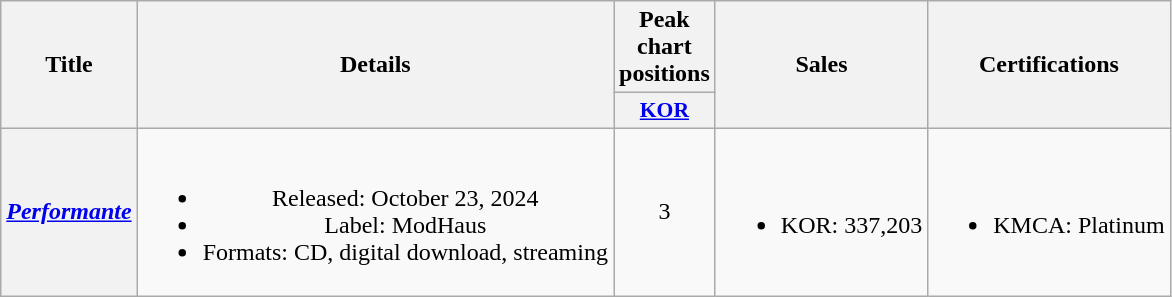<table class="wikitable plainrowheaders" style="text-align:center">
<tr>
<th scope="col" rowspan="2">Title</th>
<th scope="col" rowspan="2">Details</th>
<th scope="col">Peak chart positions</th>
<th scope="col" rowspan="2">Sales</th>
<th scope="col" rowspan="2">Certifications</th>
</tr>
<tr>
<th scope="col" style="font-size:90%; width:2.5em"><a href='#'>KOR</a><br></th>
</tr>
<tr>
<th scope="row"><em><a href='#'>Performante</a></em></th>
<td><br><ul><li>Released: October 23, 2024</li><li>Label: ModHaus</li><li>Formats: CD, digital download, streaming</li></ul></td>
<td>3</td>
<td><br><ul><li>KOR: 337,203</li></ul></td>
<td><br><ul><li>KMCA: Platinum </li></ul></td>
</tr>
</table>
